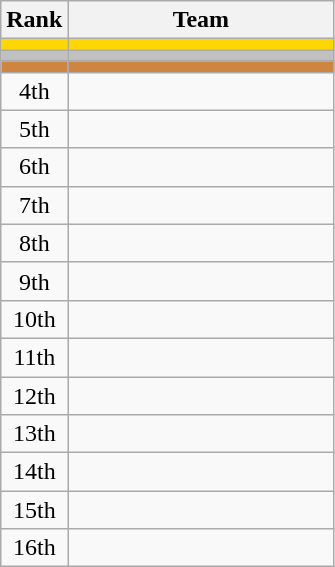<table class=wikitable style="text-align:center;">
<tr>
<th>Rank</th>
<th width=170>Team</th>
</tr>
<tr bgcolor=gold>
<td></td>
<td align=left></td>
</tr>
<tr bgcolor=silver>
<td></td>
<td align=left></td>
</tr>
<tr bgcolor=peru>
<td></td>
<td align=left></td>
</tr>
<tr>
<td>4th</td>
<td align=left></td>
</tr>
<tr>
<td>5th</td>
<td align=left></td>
</tr>
<tr>
<td>6th</td>
<td align=left></td>
</tr>
<tr>
<td>7th</td>
<td align=left></td>
</tr>
<tr>
<td>8th</td>
<td align=left></td>
</tr>
<tr>
<td>9th</td>
<td align=left></td>
</tr>
<tr>
<td>10th</td>
<td align=left></td>
</tr>
<tr>
<td>11th</td>
<td align=left></td>
</tr>
<tr>
<td>12th</td>
<td align=left></td>
</tr>
<tr>
<td>13th</td>
<td align=left></td>
</tr>
<tr>
<td>14th</td>
<td align=left></td>
</tr>
<tr bgcolor=>
<td>15th</td>
<td align=left></td>
</tr>
<tr bgcolor=>
<td>16th</td>
<td align=left></td>
</tr>
</table>
